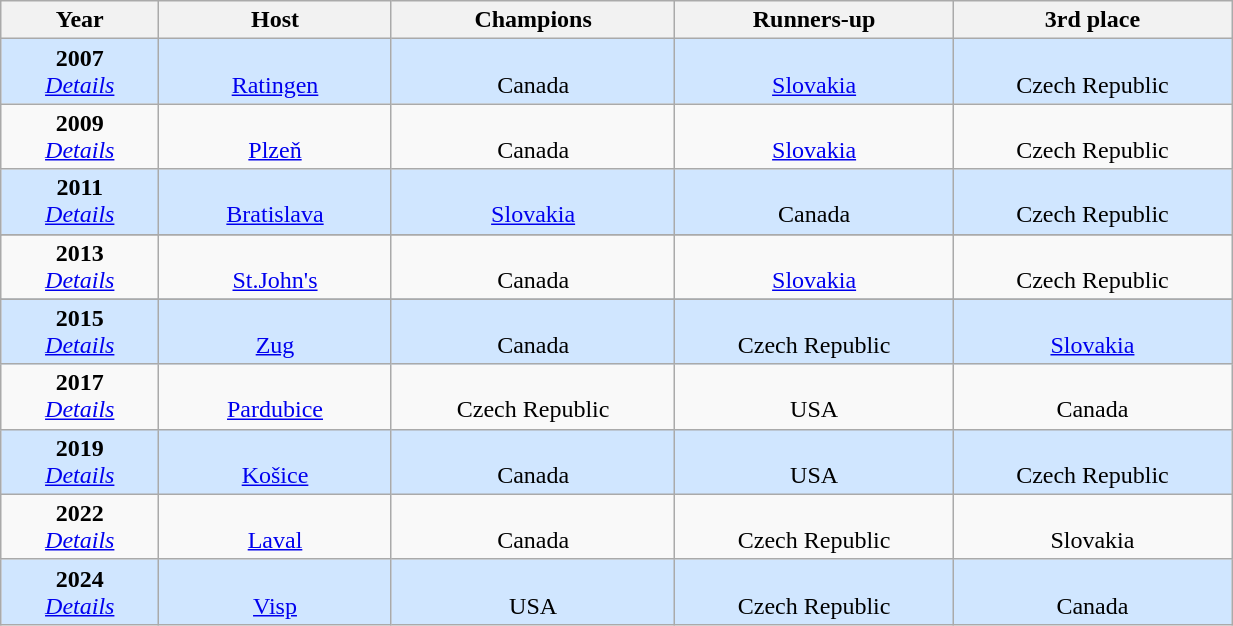<table class="wikitable" style="font-size:100%; width: 65%; text-align: center;">
<tr>
<th width="5%">Year</th>
<th width="8%">Host</th>
<th width="10%">Champions</th>
<th width="10%">Runners-up</th>
<th width="10%">3rd place</th>
</tr>
<tr style="background: #D0E6FF;">
<td><strong>2007</strong><br><em><a href='#'>Details</a></em></td>
<td><br><a href='#'>Ratingen</a></td>
<td><br>Canada   </td>
<td><br><a href='#'>Slovakia</a>   </td>
<td><br>Czech Republic   </td>
</tr>
<tr>
<td><strong>2009</strong><br><em><a href='#'>Details</a></em></td>
<td><br><a href='#'>Plzeň</a></td>
<td><br>Canada   </td>
<td><br><a href='#'>Slovakia</a>  </td>
<td><br>Czech Republic  </td>
</tr>
<tr style="background: #D0E6FF;">
<td><strong>2011</strong><br><em><a href='#'>Details</a></em></td>
<td><br><a href='#'>Bratislava</a></td>
<td><br><a href='#'>Slovakia</a>   </td>
<td><br>Canada   </td>
<td><br>Czech Republic   </td>
</tr>
<tr>
</tr>
<tr>
<td><strong>2013</strong><br><em><a href='#'>Details</a></em></td>
<td><br><a href='#'>St.John's</a></td>
<td><br>Canada   </td>
<td><br><a href='#'>Slovakia</a>   </td>
<td><br>Czech Republic   </td>
</tr>
<tr>
</tr>
<tr style="background: #D0E6FF;">
<td><strong>2015</strong><br><em><a href='#'>Details</a></em></td>
<td><br><a href='#'>Zug</a></td>
<td><br>Canada   </td>
<td><br>Czech Republic   </td>
<td><br><a href='#'>Slovakia</a>   </td>
</tr>
<tr>
<td><strong>2017</strong><br><em><a href='#'>Details</a></em></td>
<td><br><a href='#'>Pardubice</a></td>
<td><br>Czech Republic   </td>
<td><br>USA   </td>
<td><br>Canada   </td>
</tr>
<tr style="background: #D0E6FF;">
<td><strong>2019</strong><br><em><a href='#'>Details</a></em></td>
<td><br><a href='#'>Košice</a></td>
<td><br>Canada  </td>
<td><br>USA   </td>
<td><br>Czech Republic   </td>
</tr>
<tr>
<td><strong>2022</strong><br><em><a href='#'>Details</a></em></td>
<td><br><a href='#'>Laval</a></td>
<td><br>Canada   </td>
<td><br>Czech Republic   </td>
<td><br>Slovakia   </td>
</tr>
<tr style="background: #D0E6FF;">
<td><strong>2024</strong><br><em><a href='#'>Details</a></em></td>
<td><br><a href='#'>Visp</a></td>
<td><br>USA   </td>
<td><br>Czech Republic   </td>
<td><br>Canada   </td>
</tr>
</table>
